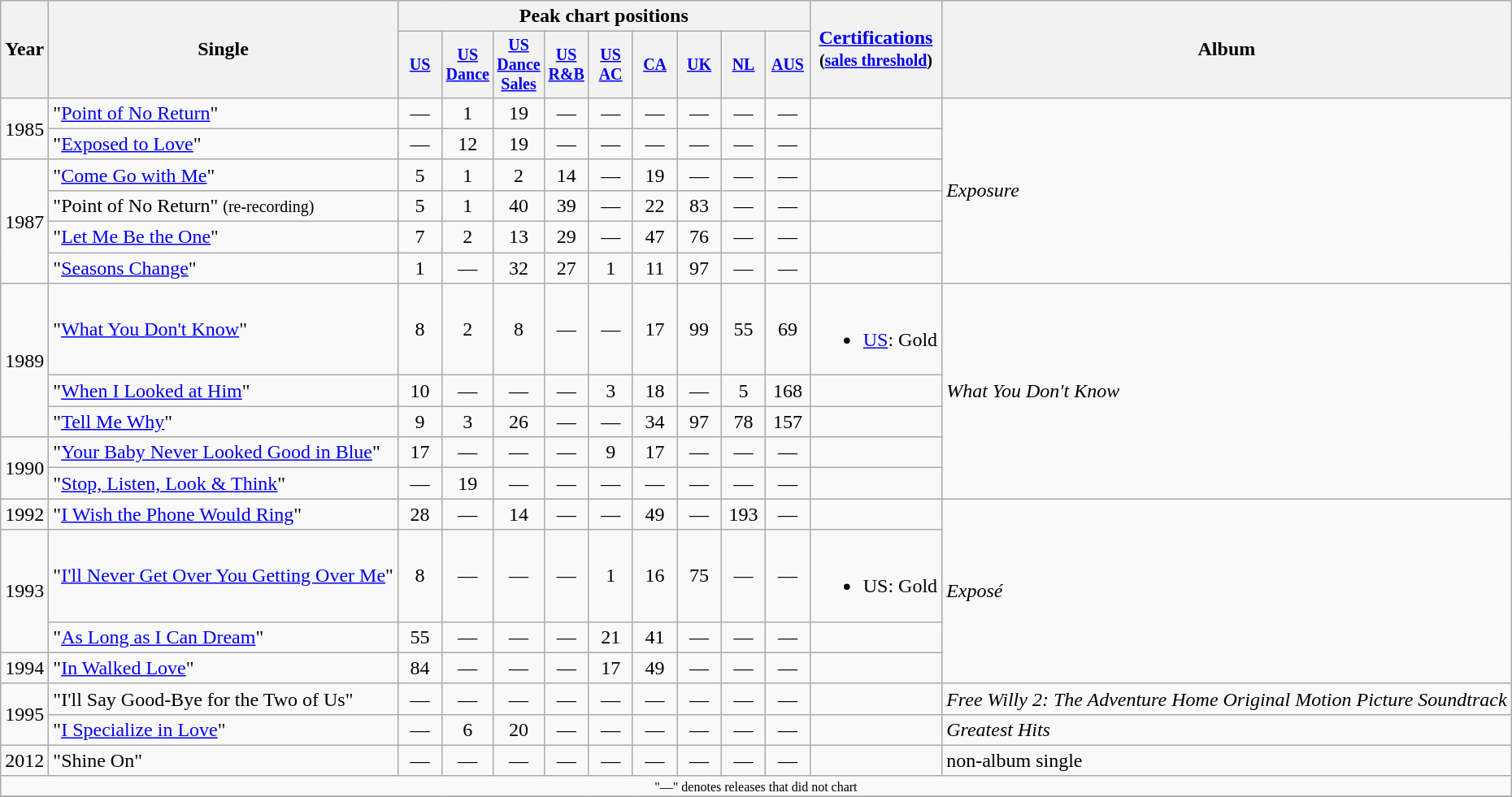<table class="wikitable" style="text-align:center;">
<tr>
<th rowspan="2">Year</th>
<th rowspan="2">Single</th>
<th colspan="9">Peak chart positions</th>
<th rowspan="2"><a href='#'>Certifications</a><br><small>(<a href='#'>sales threshold</a>)</small></th>
<th rowspan="2">Album</th>
</tr>
<tr style="font-size:smaller;">
<th width="30"><a href='#'>US</a><br></th>
<th width="30"><a href='#'>US Dance</a><br></th>
<th width="30"><a href='#'>US Dance Sales</a><br></th>
<th width="30"><a href='#'>US R&B</a><br></th>
<th width="30"><a href='#'>US AC</a><br></th>
<th width="30"><a href='#'>CA</a><br></th>
<th width="30"><a href='#'>UK</a><br></th>
<th width="30"><a href='#'>NL</a><br></th>
<th width="30"><a href='#'>AUS</a><br></th>
</tr>
<tr>
<td rowspan="2">1985</td>
<td align="left">"<a href='#'>Point of No Return</a>"</td>
<td>—</td>
<td>1</td>
<td>19</td>
<td>—</td>
<td>—</td>
<td>—</td>
<td>—</td>
<td>—</td>
<td>—</td>
<td></td>
<td rowspan="6" align="left"><em>Exposure</em></td>
</tr>
<tr>
<td align="left">"<a href='#'>Exposed to Love</a>"</td>
<td>—</td>
<td>12</td>
<td>19</td>
<td>—</td>
<td>—</td>
<td>—</td>
<td>—</td>
<td>—</td>
<td>—</td>
<td></td>
</tr>
<tr>
<td rowspan="4">1987</td>
<td align="left">"<a href='#'>Come Go with Me</a>"</td>
<td>5</td>
<td>1</td>
<td>2</td>
<td>14</td>
<td>—</td>
<td>19</td>
<td>—</td>
<td>—</td>
<td>—</td>
<td></td>
</tr>
<tr>
<td align="left">"Point of No Return" <small>(re-recording)</small></td>
<td>5</td>
<td>1</td>
<td>40</td>
<td>39</td>
<td>—</td>
<td>22</td>
<td>83</td>
<td>—</td>
<td>—</td>
<td></td>
</tr>
<tr>
<td align="left">"<a href='#'>Let Me Be the One</a>"</td>
<td>7</td>
<td>2</td>
<td>13</td>
<td>29</td>
<td>—</td>
<td>47</td>
<td>76</td>
<td>—</td>
<td>—</td>
<td></td>
</tr>
<tr>
<td align="left">"<a href='#'>Seasons Change</a>"</td>
<td>1</td>
<td>—</td>
<td>32</td>
<td>27</td>
<td>1</td>
<td>11</td>
<td>97</td>
<td>—</td>
<td>—</td>
<td></td>
</tr>
<tr>
<td rowspan="3">1989</td>
<td align="left">"<a href='#'>What You Don't Know</a>"</td>
<td>8</td>
<td>2</td>
<td>8</td>
<td>—</td>
<td>—</td>
<td>17</td>
<td>99</td>
<td>55</td>
<td>69</td>
<td align="left"><br><ul><li><a href='#'>US</a>: Gold</li></ul></td>
<td align="left" rowspan="5"><em>What You Don't Know</em></td>
</tr>
<tr>
<td align="left">"<a href='#'>When I Looked at Him</a>"</td>
<td>10</td>
<td>—</td>
<td>—</td>
<td>—</td>
<td>3</td>
<td>18</td>
<td>—</td>
<td>5</td>
<td>168</td>
<td></td>
</tr>
<tr>
<td align="left">"<a href='#'>Tell Me Why</a>"</td>
<td>9</td>
<td>3</td>
<td>26</td>
<td>—</td>
<td>—</td>
<td>34</td>
<td>97</td>
<td>78</td>
<td>157</td>
<td></td>
</tr>
<tr>
<td rowspan="2">1990</td>
<td align="left">"<a href='#'>Your Baby Never Looked Good in Blue</a>"</td>
<td>17</td>
<td>—</td>
<td>—</td>
<td>—</td>
<td>9</td>
<td>17</td>
<td>—</td>
<td>—</td>
<td>—</td>
<td></td>
</tr>
<tr>
<td align="left">"<a href='#'>Stop, Listen, Look & Think</a>"</td>
<td>—</td>
<td>19</td>
<td>—</td>
<td>—</td>
<td>—</td>
<td>—</td>
<td>—</td>
<td>—</td>
<td>—</td>
<td></td>
</tr>
<tr>
<td>1992</td>
<td align="left">"<a href='#'>I Wish the Phone Would Ring</a>"</td>
<td>28</td>
<td>—</td>
<td>14</td>
<td>—</td>
<td>—</td>
<td>49</td>
<td>—</td>
<td>193</td>
<td>—</td>
<td></td>
<td align="left" rowspan="4"><em>Exposé</em></td>
</tr>
<tr>
<td rowspan="2">1993</td>
<td align="left">"<a href='#'>I'll Never Get Over You Getting Over Me</a>"</td>
<td>8</td>
<td>—</td>
<td>—</td>
<td>—</td>
<td>1</td>
<td>16</td>
<td>75</td>
<td>—</td>
<td>—</td>
<td align="left"><br><ul><li>US: Gold</li></ul></td>
</tr>
<tr>
<td align="left">"<a href='#'>As Long as I Can Dream</a>"</td>
<td>55</td>
<td>—</td>
<td>—</td>
<td>—</td>
<td>21</td>
<td>41</td>
<td>—</td>
<td>—</td>
<td>—</td>
<td></td>
</tr>
<tr>
<td>1994</td>
<td align="left">"<a href='#'>In Walked Love</a>"</td>
<td>84</td>
<td>—</td>
<td>—</td>
<td>—</td>
<td>17</td>
<td>49</td>
<td>—</td>
<td>—</td>
<td>—</td>
<td></td>
</tr>
<tr>
<td rowspan="2">1995</td>
<td align="left">"I'll Say Good-Bye for the Two of Us"</td>
<td>—</td>
<td>—</td>
<td>—</td>
<td>—</td>
<td>—</td>
<td>—</td>
<td>—</td>
<td>—</td>
<td>—</td>
<td></td>
<td style="text-align:left;"><em>Free Willy 2: The Adventure Home Original Motion Picture Soundtrack</em></td>
</tr>
<tr>
<td align="left">"<a href='#'>I Specialize in Love</a>"</td>
<td>—</td>
<td>6</td>
<td>20</td>
<td>—</td>
<td>—</td>
<td>—</td>
<td>—</td>
<td>—</td>
<td>—</td>
<td></td>
<td style="text-align:left;"><em>Greatest Hits</em></td>
</tr>
<tr>
<td>2012</td>
<td style="text-align:left;">"Shine On"</td>
<td>—</td>
<td>—</td>
<td>—</td>
<td>—</td>
<td>—</td>
<td>—</td>
<td>—</td>
<td>—</td>
<td>—</td>
<td></td>
<td style="text-align:left;">non-album single</td>
</tr>
<tr>
<td colspan="13" style="font-size:8pt" align="center">"—" denotes releases that did not chart</td>
</tr>
<tr>
</tr>
</table>
